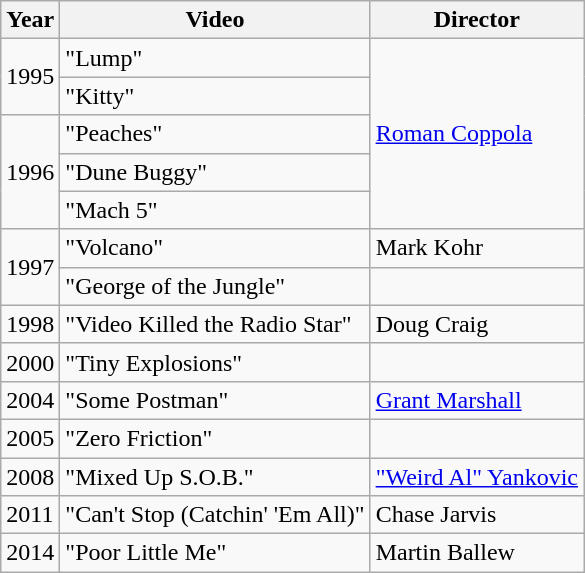<table class="wikitable">
<tr>
<th>Year</th>
<th>Video</th>
<th>Director</th>
</tr>
<tr>
<td rowspan="2">1995</td>
<td>"Lump"</td>
<td rowspan="5"><a href='#'>Roman Coppola</a></td>
</tr>
<tr>
<td>"Kitty"</td>
</tr>
<tr>
<td rowspan="3">1996</td>
<td>"Peaches"</td>
</tr>
<tr>
<td>"Dune Buggy"</td>
</tr>
<tr>
<td>"Mach 5"</td>
</tr>
<tr>
<td rowspan="2">1997</td>
<td>"Volcano"</td>
<td>Mark Kohr</td>
</tr>
<tr>
<td>"George of the Jungle"</td>
<td></td>
</tr>
<tr>
<td>1998</td>
<td>"Video Killed the Radio Star"</td>
<td>Doug Craig</td>
</tr>
<tr>
<td>2000</td>
<td>"Tiny Explosions"</td>
<td></td>
</tr>
<tr>
<td>2004</td>
<td>"Some Postman"</td>
<td><a href='#'>Grant Marshall</a></td>
</tr>
<tr>
<td>2005</td>
<td>"Zero Friction"</td>
<td></td>
</tr>
<tr>
<td>2008</td>
<td>"Mixed Up S.O.B."</td>
<td><a href='#'>"Weird Al" Yankovic</a></td>
</tr>
<tr>
<td>2011</td>
<td>"Can't Stop (Catchin' 'Em All)"</td>
<td>Chase Jarvis</td>
</tr>
<tr>
<td>2014</td>
<td>"Poor Little Me"</td>
<td>Martin Ballew</td>
</tr>
</table>
